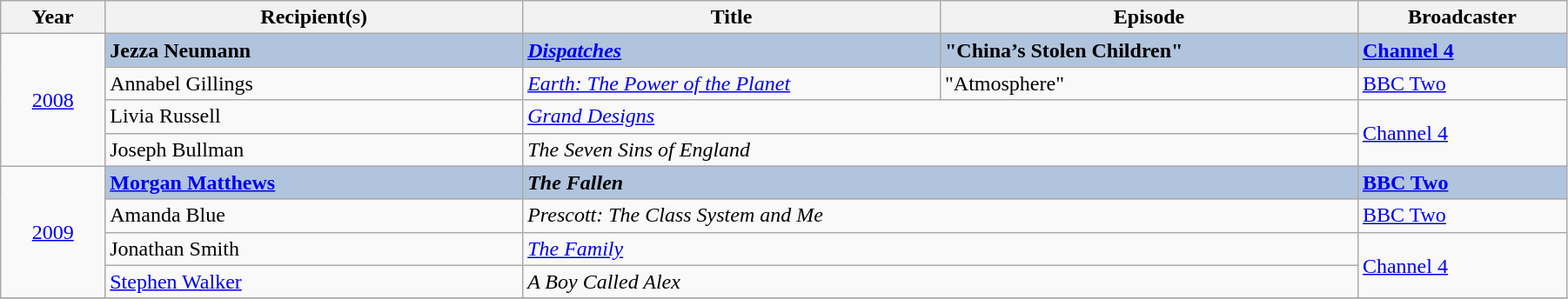<table class="wikitable" width="95%">
<tr>
<th width=5%>Year</th>
<th width=20%><strong>Recipient(s)</strong></th>
<th width=20%>Title</th>
<th width=20%>Episode</th>
<th width=10%><strong>Broadcaster</strong></th>
</tr>
<tr>
<td rowspan="4" style="text-align:center;"><a href='#'>2008</a></td>
<td style="background:#B0C4DE;"><strong>Jezza Neumann</strong></td>
<td style="background:#B0C4DE;"><strong><em><a href='#'>Dispatches</a></em></strong></td>
<td style="background:#B0C4DE;"><strong>"China’s Stolen Children"</strong></td>
<td style="background:#B0C4DE;"><strong><a href='#'>Channel 4</a></strong></td>
</tr>
<tr>
<td>Annabel Gillings</td>
<td><em><a href='#'>Earth: The Power of the Planet</a></em></td>
<td>"Atmosphere"</td>
<td><a href='#'>BBC Two</a></td>
</tr>
<tr>
<td>Livia Russell</td>
<td colspan="2"><em><a href='#'>Grand Designs</a></em></td>
<td rowspan="2"><a href='#'>Channel 4</a></td>
</tr>
<tr>
<td>Joseph Bullman</td>
<td colspan="2"><em>The Seven Sins of England</em></td>
</tr>
<tr>
<td rowspan="4" style="text-align:center;"><a href='#'>2009</a></td>
<td style="background:#B0C4DE;"><strong><a href='#'>Morgan Matthews</a></strong></td>
<td colspan="2" style="background:#B0C4DE;"><strong><em>The Fallen</em></strong></td>
<td style="background:#B0C4DE;"><strong><a href='#'>BBC Two</a></strong></td>
</tr>
<tr>
<td>Amanda Blue</td>
<td colspan="2"><em>Prescott: The Class System and Me</em></td>
<td><a href='#'>BBC Two</a></td>
</tr>
<tr>
<td>Jonathan Smith</td>
<td colspan="2"><em><a href='#'>The Family</a></em></td>
<td rowspan="2"><a href='#'>Channel 4</a></td>
</tr>
<tr>
<td><a href='#'>Stephen Walker</a></td>
<td colspan="2"><em>A Boy Called Alex</em></td>
</tr>
<tr>
</tr>
</table>
